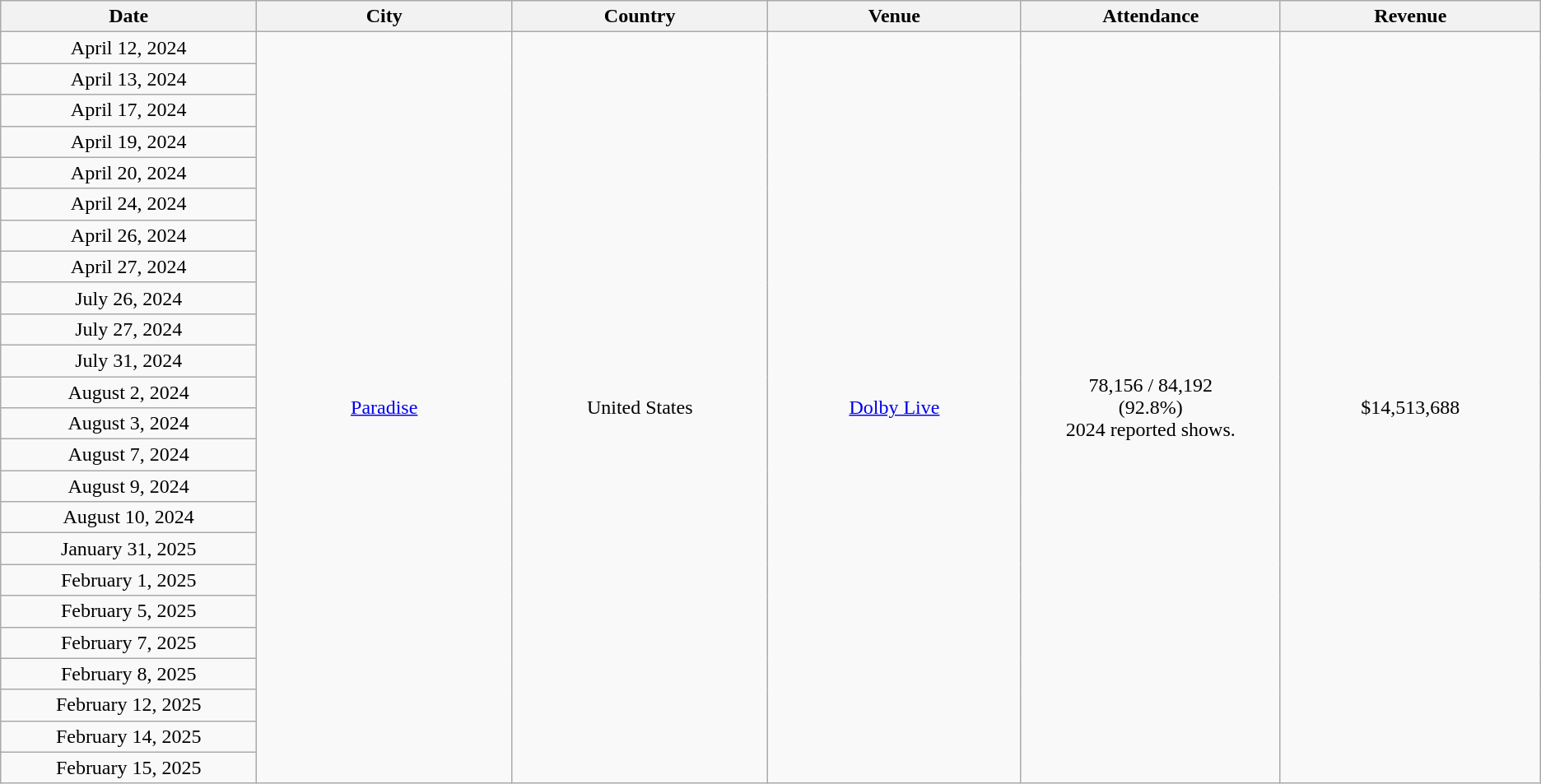<table class="wikitable plainrowheaders" style="text-align:center;">
<tr>
<th scope="col" style="width:14em;">Date</th>
<th scope="col" style="width:14em;">City</th>
<th scope="col" style="width:14em;">Country</th>
<th scope="col" style="width:14em;">Venue</th>
<th scope="col" style="width:14em;">Attendance</th>
<th scope="col" style="width:14em;">Revenue</th>
</tr>
<tr>
<td scope="row" style="text-align:center;">April 12, 2024</td>
<td rowspan="24"><a href='#'>Paradise</a></td>
<td rowspan="24">United States</td>
<td rowspan="24"><a href='#'>Dolby Live</a></td>
<td rowspan="24">78,156 / 84,192<br>(92.8%)<br>2024 reported shows.</td>
<td rowspan="24">$14,513,688</td>
</tr>
<tr>
<td scope="row" style="text-align:center;">April 13, 2024</td>
</tr>
<tr>
<td scope="row" style="text-align:center;">April 17, 2024</td>
</tr>
<tr>
<td scope="row" style="text-align:center;">April 19, 2024</td>
</tr>
<tr>
<td scope="row" style="text-align:center;">April 20, 2024</td>
</tr>
<tr>
<td scope="row" style="text-align:center;">April 24, 2024</td>
</tr>
<tr>
<td scope="row" style="text-align:center;">April 26, 2024</td>
</tr>
<tr>
<td scope="row" style="text-align:center;">April 27, 2024</td>
</tr>
<tr>
<td scope="row" style="text-align:center;">July 26, 2024</td>
</tr>
<tr>
<td scope="row" style="text-align:center;">July 27, 2024</td>
</tr>
<tr>
<td scope="row" style="text-align:center;">July 31, 2024</td>
</tr>
<tr>
<td scope="row" style="text-align:center;">August 2, 2024</td>
</tr>
<tr>
<td scope="row" style="text-align:center;">August 3, 2024</td>
</tr>
<tr>
<td scope="row" style="text-align:center;">August 7, 2024</td>
</tr>
<tr>
<td scope="row" style="text-align:center;">August 9, 2024</td>
</tr>
<tr>
<td scope="row" style="text-align:center;">August 10, 2024</td>
</tr>
<tr>
<td scope="row" style="text-align:center;">January 31, 2025</td>
</tr>
<tr>
<td scope="row" style="text-align:center;">February 1, 2025</td>
</tr>
<tr>
<td scope="row" style="text-align:center;">February 5, 2025</td>
</tr>
<tr>
<td scope="row" style="text-align:center;">February 7, 2025</td>
</tr>
<tr>
<td scope="row" style="text-align:center;">February 8, 2025</td>
</tr>
<tr>
<td scope="row" style="text-align:center;">February 12, 2025</td>
</tr>
<tr>
<td scope="row" style="text-align:center;">February 14, 2025</td>
</tr>
<tr>
<td scope="row" style="text-align:center;">February 15, 2025</td>
</tr>
</table>
